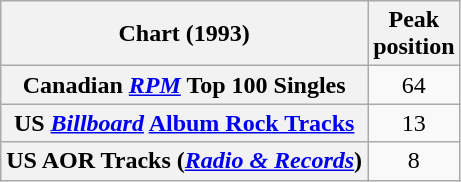<table class="wikitable plainrowheaders" style="text-align:center">
<tr>
<th>Chart (1993)</th>
<th>Peak<br>position</th>
</tr>
<tr>
<th scope="row">Canadian <em><a href='#'>RPM</a></em> Top 100 Singles</th>
<td style="text-align:center;">64</td>
</tr>
<tr>
<th scope="row">US <em><a href='#'>Billboard</a></em> <a href='#'>Album Rock Tracks</a></th>
<td style="text-align:center;">13</td>
</tr>
<tr>
<th scope="row">US AOR Tracks (<em><a href='#'>Radio & Records</a></em>)</th>
<td>8</td>
</tr>
</table>
